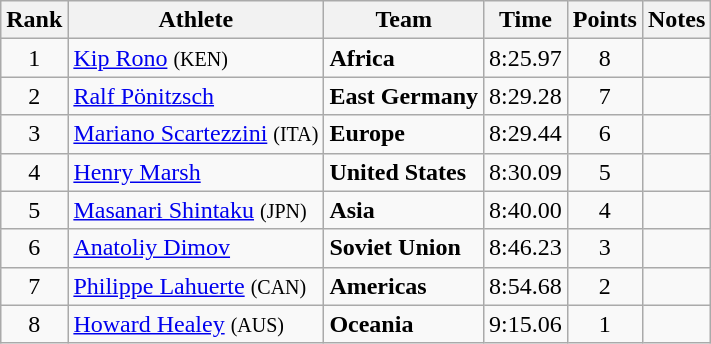<table class="wikitable" style="text-align:center">
<tr>
<th>Rank</th>
<th>Athlete</th>
<th>Team</th>
<th>Time</th>
<th>Points</th>
<th>Notes</th>
</tr>
<tr>
<td>1</td>
<td align="left"><a href='#'>Kip Rono</a> <small>(KEN)</small></td>
<td align=left><strong>Africa</strong></td>
<td>8:25.97</td>
<td>8</td>
<td></td>
</tr>
<tr>
<td>2</td>
<td align="left"><a href='#'>Ralf Pönitzsch</a></td>
<td align=left><strong>East Germany</strong></td>
<td>8:29.28</td>
<td>7</td>
<td></td>
</tr>
<tr>
<td>3</td>
<td align="left"><a href='#'>Mariano Scartezzini</a> <small>(ITA)</small></td>
<td align=left><strong>Europe</strong></td>
<td>8:29.44</td>
<td>6</td>
<td></td>
</tr>
<tr>
<td>4</td>
<td align="left"><a href='#'>Henry Marsh</a></td>
<td align=left><strong>United States</strong></td>
<td>8:30.09</td>
<td>5</td>
<td></td>
</tr>
<tr>
<td>5</td>
<td align="left"><a href='#'>Masanari Shintaku</a> <small>(JPN)</small></td>
<td align=left><strong>Asia</strong></td>
<td>8:40.00</td>
<td>4</td>
<td></td>
</tr>
<tr>
<td>6</td>
<td align="left"><a href='#'>Anatoliy Dimov</a></td>
<td align=left><strong>Soviet Union</strong></td>
<td>8:46.23</td>
<td>3</td>
<td></td>
</tr>
<tr>
<td>7</td>
<td align="left"><a href='#'>Philippe Lahuerte</a> <small>(CAN)</small></td>
<td align=left><strong>Americas</strong></td>
<td>8:54.68</td>
<td>2</td>
<td></td>
</tr>
<tr>
<td>8</td>
<td align="left"><a href='#'>Howard Healey</a> <small>(AUS)</small></td>
<td align=left><strong>Oceania</strong></td>
<td>9:15.06</td>
<td>1</td>
<td></td>
</tr>
</table>
